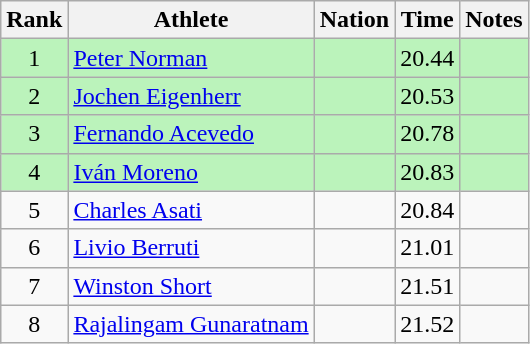<table class="wikitable sortable" style="text-align:center">
<tr>
<th>Rank</th>
<th>Athlete</th>
<th>Nation</th>
<th>Time</th>
<th>Notes</th>
</tr>
<tr bgcolor=bbf3bb>
<td>1</td>
<td align=left><a href='#'>Peter Norman</a></td>
<td align=left></td>
<td>20.44</td>
<td></td>
</tr>
<tr bgcolor=bbf3bb>
<td>2</td>
<td align=left><a href='#'>Jochen Eigenherr</a></td>
<td align=left></td>
<td>20.53</td>
<td></td>
</tr>
<tr bgcolor=bbf3bb>
<td>3</td>
<td align=left><a href='#'>Fernando Acevedo</a></td>
<td align=left></td>
<td>20.78</td>
<td></td>
</tr>
<tr bgcolor=bbf3bb>
<td>4</td>
<td align=left><a href='#'>Iván Moreno</a></td>
<td align=left></td>
<td>20.83</td>
<td></td>
</tr>
<tr>
<td>5</td>
<td align=left><a href='#'>Charles Asati</a></td>
<td align=left></td>
<td>20.84</td>
<td></td>
</tr>
<tr>
<td>6</td>
<td align=left><a href='#'>Livio Berruti</a></td>
<td align=left></td>
<td>21.01</td>
<td></td>
</tr>
<tr>
<td>7</td>
<td align=left><a href='#'>Winston Short</a></td>
<td align=left></td>
<td>21.51</td>
<td></td>
</tr>
<tr>
<td>8</td>
<td align=left><a href='#'>Rajalingam Gunaratnam</a></td>
<td align=left></td>
<td>21.52</td>
<td></td>
</tr>
</table>
